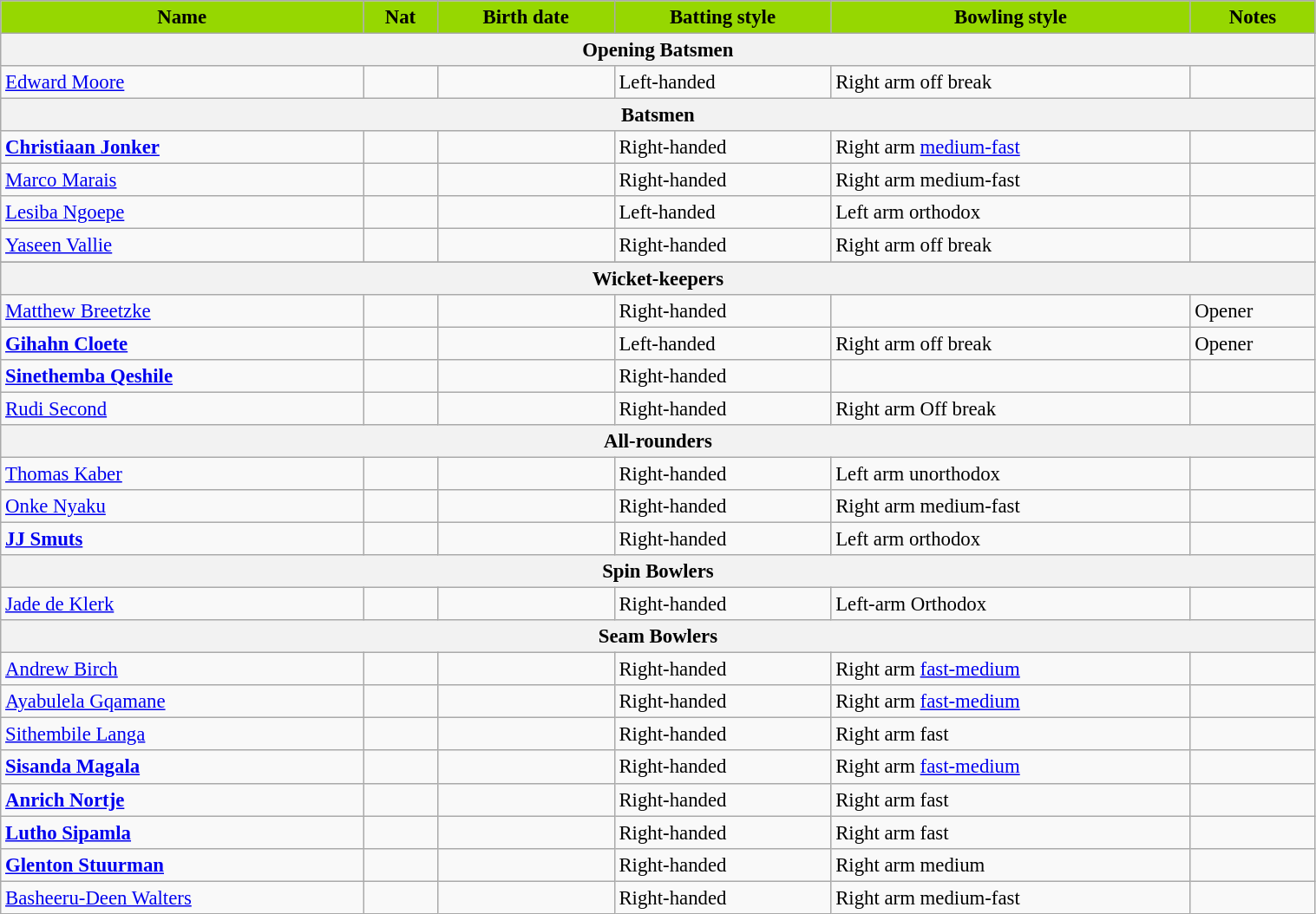<table class="wikitable" style="font-size:95%; width:80%;">
<tr>
<th style="background: #96D701; color:black" align="center">Name</th>
<th style="background: #96D701; color:black" align="center">Nat</th>
<th style="background: #96D701; color:black" align="center">Birth date</th>
<th style="background: #96D701; color:black" align="center">Batting style</th>
<th style="background: #96D701; color:black" align="center">Bowling style</th>
<th style="background: #96D701; color:black" align="center">Notes</th>
</tr>
<tr>
<th colspan="6">Opening Batsmen</th>
</tr>
<tr>
<td><a href='#'>Edward Moore</a></td>
<td style="text-align:center"></td>
<td></td>
<td>Left-handed</td>
<td>Right arm off break</td>
<td></td>
</tr>
<tr>
<th colspan="6">Batsmen</th>
</tr>
<tr>
<td><strong><a href='#'>Christiaan Jonker</a></strong></td>
<td style="text-align:center"></td>
<td></td>
<td>Right-handed</td>
<td>Right arm <a href='#'>medium-fast</a></td>
<td></td>
</tr>
<tr>
<td><a href='#'>Marco Marais</a></td>
<td style="text-align:center"></td>
<td></td>
<td>Right-handed</td>
<td>Right arm medium-fast</td>
<td></td>
</tr>
<tr>
<td><a href='#'>Lesiba Ngoepe</a></td>
<td style="text-align:center"></td>
<td></td>
<td>Left-handed</td>
<td>Left arm orthodox</td>
<td></td>
</tr>
<tr>
<td><a href='#'>Yaseen Vallie</a></td>
<td style="text-align:center"></td>
<td></td>
<td>Right-handed</td>
<td>Right arm off break</td>
<td></td>
</tr>
<tr>
</tr>
<tr>
<th colspan="6">Wicket-keepers</th>
</tr>
<tr>
<td><a href='#'>Matthew Breetzke</a></td>
<td style="text-align:center"></td>
<td></td>
<td>Right-handed</td>
<td></td>
<td>Opener</td>
</tr>
<tr>
<td><strong><a href='#'>Gihahn Cloete</a></strong></td>
<td style="text-align:center"></td>
<td></td>
<td>Left-handed</td>
<td>Right arm off break</td>
<td>Opener</td>
</tr>
<tr>
<td><strong><a href='#'>Sinethemba Qeshile</a></strong></td>
<td style="text-align:center"></td>
<td></td>
<td>Right-handed</td>
<td></td>
<td></td>
</tr>
<tr>
<td><a href='#'>Rudi Second</a></td>
<td style="text-align:center"></td>
<td></td>
<td>Right-handed</td>
<td>Right arm Off break</td>
<td></td>
</tr>
<tr>
<th colspan="6">All-rounders</th>
</tr>
<tr>
<td><a href='#'>Thomas Kaber</a></td>
<td style="text-align:center"></td>
<td></td>
<td>Right-handed</td>
<td>Left arm unorthodox</td>
<td></td>
</tr>
<tr>
<td><a href='#'>Onke Nyaku</a></td>
<td style="text-align:center"></td>
<td></td>
<td>Right-handed</td>
<td>Right arm medium-fast</td>
<td></td>
</tr>
<tr>
<td><strong><a href='#'>JJ Smuts</a></strong></td>
<td style="text-align:center"></td>
<td></td>
<td>Right-handed</td>
<td>Left arm orthodox</td>
<td></td>
</tr>
<tr>
<th colspan="6">Spin Bowlers</th>
</tr>
<tr>
<td><a href='#'>Jade de Klerk</a></td>
<td style="text-align:center"></td>
<td></td>
<td>Right-handed</td>
<td>Left-arm Orthodox</td>
<td></td>
</tr>
<tr>
<th colspan="6">Seam Bowlers</th>
</tr>
<tr>
<td><a href='#'>Andrew Birch</a></td>
<td style="text-align:center"></td>
<td></td>
<td>Right-handed</td>
<td>Right arm <a href='#'>fast-medium</a></td>
<td></td>
</tr>
<tr>
<td><a href='#'>Ayabulela Gqamane</a></td>
<td style="text-align:center"></td>
<td></td>
<td>Right-handed</td>
<td>Right arm <a href='#'>fast-medium</a></td>
<td></td>
</tr>
<tr>
<td><a href='#'>Sithembile Langa</a></td>
<td style="text-align:center"></td>
<td></td>
<td>Right-handed</td>
<td>Right arm fast</td>
<td></td>
</tr>
<tr>
<td><strong><a href='#'>Sisanda Magala</a></strong></td>
<td style="text-align:center"></td>
<td></td>
<td>Right-handed</td>
<td>Right arm <a href='#'>fast-medium</a></td>
<td></td>
</tr>
<tr>
<td><strong><a href='#'>Anrich Nortje</a></strong></td>
<td style="text-align:center"></td>
<td></td>
<td>Right-handed</td>
<td>Right arm fast</td>
<td></td>
</tr>
<tr>
<td><strong><a href='#'>Lutho Sipamla</a></strong></td>
<td style="text-align:center"></td>
<td></td>
<td>Right-handed</td>
<td>Right arm fast</td>
<td></td>
</tr>
<tr>
<td><strong><a href='#'>Glenton Stuurman</a></strong></td>
<td style="text-align:center"></td>
<td></td>
<td>Right-handed</td>
<td>Right arm medium</td>
<td></td>
</tr>
<tr>
<td><a href='#'>Basheeru-Deen Walters</a></td>
<td style="text-align:center"></td>
<td></td>
<td>Right-handed</td>
<td>Right arm medium-fast</td>
<td></td>
</tr>
</table>
